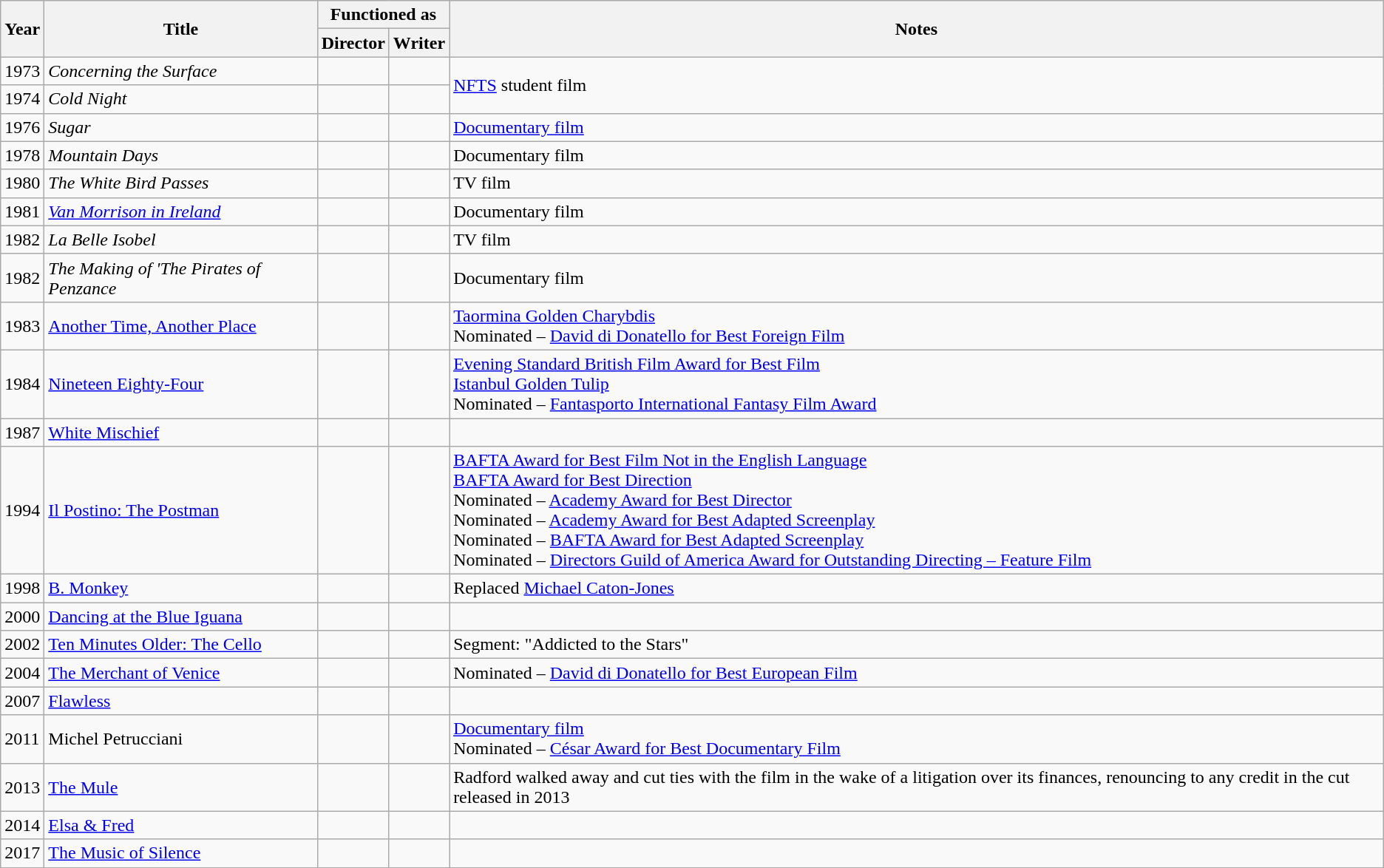<table class="wikitable">
<tr>
<th rowspan="2">Year</th>
<th rowspan="2">Title</th>
<th colspan="2">Functioned as</th>
<th rowspan="2">Notes</th>
</tr>
<tr>
<th>Director</th>
<th>Writer</th>
</tr>
<tr>
<td>1973</td>
<td><em>Concerning the Surface</em></td>
<td></td>
<td></td>
<td rowspan="2"><a href='#'>NFTS</a> student film</td>
</tr>
<tr>
<td>1974</td>
<td><em>Cold Night</em></td>
<td></td>
<td></td>
</tr>
<tr>
<td>1976</td>
<td><em>Sugar</em></td>
<td></td>
<td></td>
<td><a href='#'>Documentary film</a></td>
</tr>
<tr>
<td>1978</td>
<td><em>Mountain Days</em></td>
<td></td>
<td></td>
<td>Documentary film</td>
</tr>
<tr>
<td>1980</td>
<td><em>The White Bird Passes</em></td>
<td></td>
<td></td>
<td>TV film</td>
</tr>
<tr>
<td>1981</td>
<td><em><a href='#'>Van Morrison in Ireland</a></em></td>
<td></td>
<td></td>
<td>Documentary film</td>
</tr>
<tr>
<td>1982</td>
<td><em>La Belle Isobel</em></td>
<td></td>
<td></td>
<td>TV film</td>
</tr>
<tr>
<td>1982</td>
<td><em>The Making of 'The Pirates of Penzance<strong></td>
<td></td>
<td></td>
<td>Documentary film</td>
</tr>
<tr>
<td>1983</td>
<td></em><a href='#'>Another Time, Another Place</a><em></td>
<td></td>
<td></td>
<td><a href='#'>Taormina Golden Charybdis</a><br>Nominated – <a href='#'>David di Donatello for Best Foreign Film</a></td>
</tr>
<tr>
<td>1984</td>
<td></em><a href='#'>Nineteen Eighty-Four</a><em></td>
<td></td>
<td></td>
<td><a href='#'>Evening Standard British Film Award for Best Film</a><br><a href='#'>Istanbul Golden Tulip</a><br>Nominated – <a href='#'>Fantasporto International Fantasy Film Award</a></td>
</tr>
<tr>
<td>1987</td>
<td></em><a href='#'>White Mischief</a><em></td>
<td></td>
<td></td>
<td></td>
</tr>
<tr>
<td>1994</td>
<td></em><a href='#'>Il Postino: The Postman</a><em></td>
<td></td>
<td></td>
<td><a href='#'>BAFTA Award for Best Film Not in the English Language</a><br><a href='#'>BAFTA Award for Best Direction</a><br>Nominated – <a href='#'>Academy Award for Best Director</a><br>Nominated – <a href='#'>Academy Award for Best Adapted Screenplay</a><br>Nominated – <a href='#'>BAFTA Award for Best Adapted Screenplay</a><br>Nominated – <a href='#'>Directors Guild of America Award for Outstanding Directing – Feature Film</a></td>
</tr>
<tr>
<td>1998</td>
<td></em><a href='#'>B. Monkey</a><em></td>
<td></td>
<td></td>
<td>Replaced <a href='#'>Michael Caton-Jones</a></td>
</tr>
<tr>
<td>2000</td>
<td></em><a href='#'>Dancing at the Blue Iguana</a><em></td>
<td></td>
<td></td>
<td></td>
</tr>
<tr>
<td>2002</td>
<td><a href='#'></em>Ten Minutes Older: The Cello<em></a></td>
<td></td>
<td></td>
<td>Segment: "Addicted to the Stars"</td>
</tr>
<tr>
<td>2004</td>
<td></em><a href='#'>The Merchant of Venice</a><em></td>
<td></td>
<td></td>
<td>Nominated – <a href='#'>David di Donatello for Best European Film</a></td>
</tr>
<tr>
<td>2007</td>
<td></em><a href='#'>Flawless</a><em></td>
<td></td>
<td></td>
<td></td>
</tr>
<tr>
<td>2011</td>
<td></em>Michel Petrucciani<em></td>
<td></td>
<td></td>
<td><a href='#'>Documentary film</a><br>Nominated – <a href='#'>César Award for Best Documentary Film</a></td>
</tr>
<tr>
<td>2013</td>
<td></em><a href='#'>The Mule</a><em></td>
<td></td>
<td></td>
<td>Radford walked away and cut ties with the film in the wake of a litigation over its finances, renouncing to any credit in the cut released in 2013</td>
</tr>
<tr>
<td>2014</td>
<td></em><a href='#'>Elsa & Fred</a><em></td>
<td></td>
<td></td>
<td></td>
</tr>
<tr>
<td>2017</td>
<td></em><a href='#'>The Music of Silence</a><em></td>
<td></td>
<td></td>
<td></td>
</tr>
</table>
